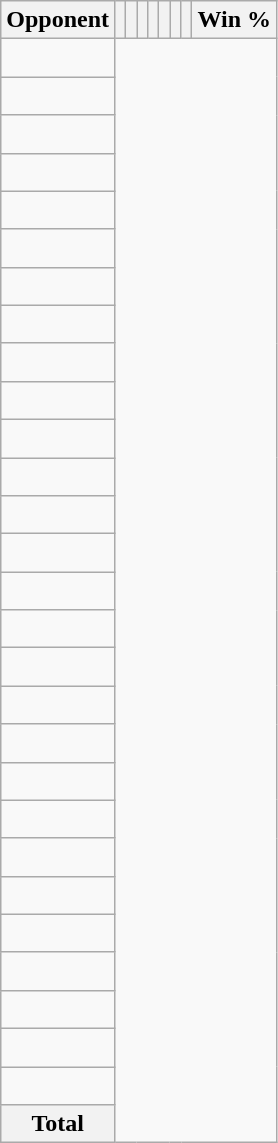<table class="wikitable sortable collapsible collapsed" style="text-align: center;">
<tr>
<th>Opponent</th>
<th></th>
<th></th>
<th></th>
<th></th>
<th></th>
<th></th>
<th></th>
<th>Win %</th>
</tr>
<tr>
<td align="left"><br></td>
</tr>
<tr>
<td align="left"><br></td>
</tr>
<tr>
<td align="left"><br></td>
</tr>
<tr>
<td align="left"><br></td>
</tr>
<tr>
<td align="left"><br></td>
</tr>
<tr>
<td align="left"><br></td>
</tr>
<tr>
<td align="left"><br></td>
</tr>
<tr>
<td align="left"><br></td>
</tr>
<tr>
<td align="left"><br></td>
</tr>
<tr>
<td align="left"><br></td>
</tr>
<tr>
<td align="left"><br></td>
</tr>
<tr>
<td align="left"><br></td>
</tr>
<tr>
<td align="left"><br></td>
</tr>
<tr>
<td align="left"><br></td>
</tr>
<tr>
<td align="left"><br></td>
</tr>
<tr>
<td align="left"><br></td>
</tr>
<tr>
<td align="left"><br></td>
</tr>
<tr>
<td align="left"><br></td>
</tr>
<tr>
<td align="left"><br></td>
</tr>
<tr>
<td align="left"><br></td>
</tr>
<tr>
<td align="left"><br></td>
</tr>
<tr>
<td align="left"><br></td>
</tr>
<tr>
<td align="left"><br></td>
</tr>
<tr>
<td align="left"><br></td>
</tr>
<tr>
<td align="left"><br></td>
</tr>
<tr>
<td align="left"><br></td>
</tr>
<tr>
<td align="left"><br></td>
</tr>
<tr>
<td align="left"><br></td>
</tr>
<tr class="sortbottom">
<th>Total<br></th>
</tr>
</table>
